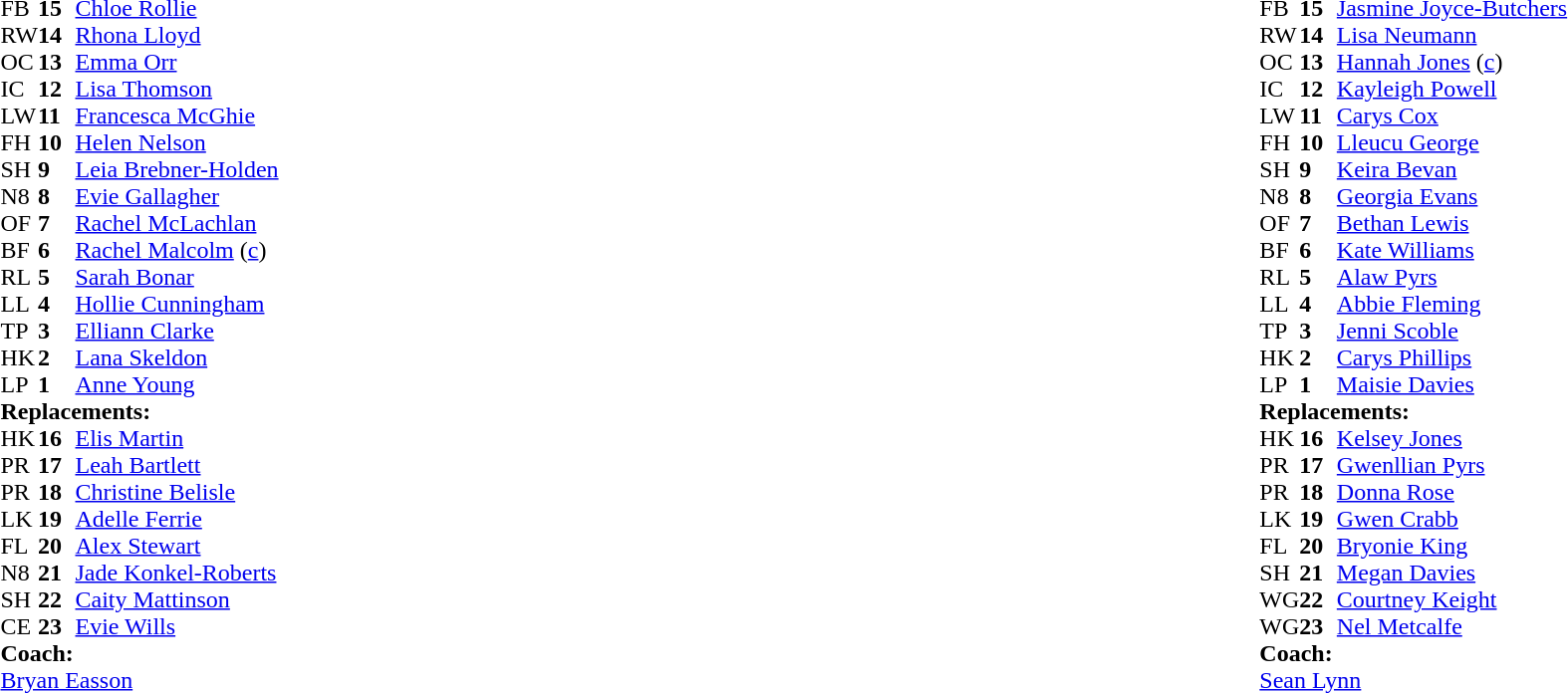<table style="width:100%">
<tr>
<td style="vertical-align:top; width:50%"><br><table cellspacing="0" cellpadding="0">
<tr>
<th width="25"></th>
<th width="25"></th>
</tr>
<tr>
<td>FB</td>
<td><strong>15</strong></td>
<td><a href='#'>Chloe Rollie</a></td>
</tr>
<tr>
<td>RW</td>
<td><strong>14</strong></td>
<td><a href='#'>Rhona Lloyd</a></td>
</tr>
<tr>
<td>OC</td>
<td><strong>13</strong></td>
<td><a href='#'>Emma Orr</a></td>
</tr>
<tr>
<td>IC</td>
<td><strong>12</strong></td>
<td><a href='#'>Lisa Thomson</a></td>
</tr>
<tr>
<td>LW</td>
<td><strong>11</strong></td>
<td><a href='#'>Francesca McGhie</a></td>
</tr>
<tr>
<td>FH</td>
<td><strong>10</strong></td>
<td><a href='#'>Helen Nelson</a></td>
</tr>
<tr>
<td>SH</td>
<td><strong>9</strong></td>
<td><a href='#'>Leia Brebner-Holden</a></td>
<td></td>
<td></td>
</tr>
<tr>
<td>N8</td>
<td><strong>8</strong></td>
<td><a href='#'>Evie Gallagher</a></td>
<td></td>
<td></td>
</tr>
<tr>
<td>OF</td>
<td><strong>7</strong></td>
<td><a href='#'>Rachel McLachlan</a></td>
<td></td>
<td></td>
</tr>
<tr>
<td>BF</td>
<td><strong>6</strong></td>
<td><a href='#'>Rachel Malcolm</a> (<a href='#'>c</a>)</td>
</tr>
<tr>
<td>RL</td>
<td><strong>5</strong></td>
<td><a href='#'>Sarah Bonar</a></td>
</tr>
<tr>
<td>LL</td>
<td><strong>4</strong></td>
<td><a href='#'>Hollie Cunningham</a></td>
<td></td>
<td></td>
</tr>
<tr>
<td>TP</td>
<td><strong>3</strong></td>
<td><a href='#'>Elliann Clarke</a></td>
<td></td>
<td></td>
</tr>
<tr>
<td>HK</td>
<td><strong>2</strong></td>
<td><a href='#'>Lana Skeldon</a></td>
<td></td>
<td></td>
</tr>
<tr>
<td>LP</td>
<td><strong>1</strong></td>
<td><a href='#'>Anne Young</a></td>
<td></td>
<td></td>
</tr>
<tr>
<td colspan=3><strong>Replacements:</strong></td>
</tr>
<tr>
<td>HK</td>
<td><strong>16</strong></td>
<td><a href='#'>Elis Martin</a></td>
<td></td>
<td></td>
</tr>
<tr>
<td>PR</td>
<td><strong>17</strong></td>
<td><a href='#'>Leah Bartlett</a></td>
<td></td>
<td></td>
</tr>
<tr>
<td>PR</td>
<td><strong>18</strong></td>
<td><a href='#'>Christine Belisle</a></td>
<td></td>
<td></td>
</tr>
<tr>
<td>LK</td>
<td><strong>19</strong></td>
<td><a href='#'>Adelle Ferrie</a></td>
<td></td>
<td></td>
</tr>
<tr>
<td>FL</td>
<td><strong>20</strong></td>
<td><a href='#'>Alex Stewart</a></td>
<td></td>
<td></td>
</tr>
<tr>
<td>N8</td>
<td><strong>21</strong></td>
<td><a href='#'>Jade Konkel-Roberts</a></td>
<td></td>
<td></td>
</tr>
<tr>
<td>SH</td>
<td><strong>22</strong></td>
<td><a href='#'>Caity Mattinson</a></td>
<td></td>
<td></td>
</tr>
<tr>
<td>CE</td>
<td><strong>23</strong></td>
<td><a href='#'>Evie Wills</a></td>
</tr>
<tr>
<td colspan="3"><strong>Coach:</strong></td>
</tr>
<tr>
<td colspan="3"> <a href='#'>Bryan Easson</a></td>
</tr>
</table>
</td>
<td style="vertical-align:top"></td>
<td style="vertical-align:top; width:50%"><br><table cellspacing="0" cellpadding="0" style="margin:auto">
<tr>
<th width="25"></th>
<th width="25"></th>
</tr>
<tr>
<td>FB</td>
<td><strong>15</strong></td>
<td><a href='#'>Jasmine Joyce-Butchers</a></td>
</tr>
<tr>
<td>RW</td>
<td><strong>14</strong></td>
<td><a href='#'>Lisa Neumann</a></td>
</tr>
<tr>
<td>OC</td>
<td><strong>13</strong></td>
<td><a href='#'>Hannah Jones</a> (<a href='#'>c</a>)</td>
<td></td>
<td></td>
<td></td>
</tr>
<tr>
<td>IC</td>
<td><strong>12</strong></td>
<td><a href='#'>Kayleigh Powell</a></td>
</tr>
<tr>
<td>LW</td>
<td><strong>11</strong></td>
<td><a href='#'>Carys Cox</a></td>
<td></td>
<td></td>
<td></td>
</tr>
<tr>
<td>FH</td>
<td><strong>10</strong></td>
<td><a href='#'>Lleucu George</a></td>
</tr>
<tr>
<td>SH</td>
<td><strong>9</strong></td>
<td><a href='#'>Keira Bevan</a></td>
</tr>
<tr>
<td>N8</td>
<td><strong>8</strong></td>
<td><a href='#'>Georgia Evans</a></td>
<td></td>
<td></td>
<td></td>
</tr>
<tr>
<td>OF</td>
<td><strong>7</strong></td>
<td><a href='#'>Bethan Lewis</a></td>
</tr>
<tr>
<td>BF</td>
<td><strong>6</strong></td>
<td><a href='#'>Kate Williams</a></td>
</tr>
<tr>
<td>RL</td>
<td><strong>5</strong></td>
<td><a href='#'>Alaw Pyrs</a></td>
<td></td>
<td></td>
<td></td>
</tr>
<tr>
<td>LL</td>
<td><strong>4</strong></td>
<td><a href='#'>Abbie Fleming</a></td>
</tr>
<tr>
<td>TP</td>
<td><strong>3</strong></td>
<td><a href='#'>Jenni Scoble</a></td>
<td></td>
<td></td>
<td></td>
</tr>
<tr>
<td>HK</td>
<td><strong>2</strong></td>
<td><a href='#'>Carys Phillips</a></td>
<td></td>
<td></td>
<td></td>
</tr>
<tr>
<td>LP</td>
<td><strong>1</strong></td>
<td><a href='#'>Maisie Davies</a></td>
<td></td>
<td></td>
<td></td>
</tr>
<tr>
<td colspan=3><strong>Replacements:</strong></td>
</tr>
<tr>
<td>HK</td>
<td><strong>16</strong></td>
<td><a href='#'>Kelsey Jones</a></td>
<td></td>
<td></td>
<td></td>
</tr>
<tr>
<td>PR</td>
<td><strong>17</strong></td>
<td><a href='#'>Gwenllian Pyrs</a></td>
<td></td>
<td></td>
<td></td>
</tr>
<tr>
<td>PR</td>
<td><strong>18</strong></td>
<td><a href='#'>Donna Rose</a></td>
<td></td>
<td></td>
<td></td>
</tr>
<tr>
<td>LK</td>
<td><strong>19</strong></td>
<td><a href='#'>Gwen Crabb</a></td>
<td></td>
<td></td>
<td></td>
</tr>
<tr>
<td>FL</td>
<td><strong>20</strong></td>
<td><a href='#'>Bryonie King</a></td>
<td></td>
<td></td>
<td></td>
</tr>
<tr>
<td>SH</td>
<td><strong>21</strong></td>
<td><a href='#'>Megan Davies</a></td>
</tr>
<tr>
<td>WG</td>
<td><strong>22</strong></td>
<td><a href='#'>Courtney Keight</a></td>
<td></td>
<td></td>
<td></td>
</tr>
<tr>
<td>WG</td>
<td><strong>23</strong></td>
<td><a href='#'>Nel Metcalfe</a></td>
<td></td>
<td></td>
<td></td>
</tr>
<tr>
<td colspan="3"><strong>Coach:</strong></td>
</tr>
<tr>
<td colspan="3"> <a href='#'>Sean Lynn</a></td>
</tr>
</table>
</td>
</tr>
</table>
